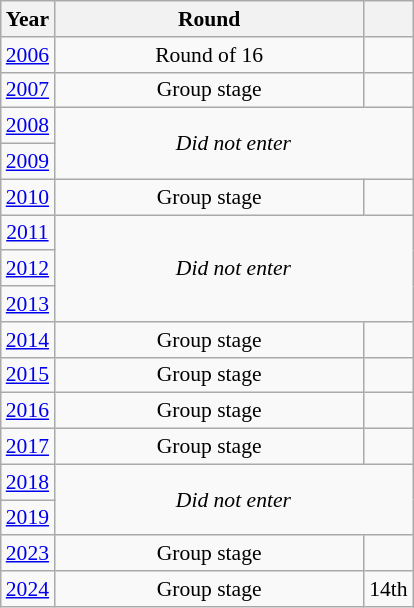<table class="wikitable" style="text-align: center; font-size:90%">
<tr>
<th>Year</th>
<th style="width:200px">Round</th>
<th></th>
</tr>
<tr>
<td><a href='#'>2006</a></td>
<td>Round of 16</td>
<td></td>
</tr>
<tr>
<td><a href='#'>2007</a></td>
<td>Group stage</td>
<td></td>
</tr>
<tr>
<td><a href='#'>2008</a></td>
<td colspan="2" rowspan="2"><em>Did not enter</em></td>
</tr>
<tr>
<td><a href='#'>2009</a></td>
</tr>
<tr>
<td><a href='#'>2010</a></td>
<td>Group stage</td>
<td></td>
</tr>
<tr>
<td><a href='#'>2011</a></td>
<td colspan="2" rowspan="3"><em>Did not enter</em></td>
</tr>
<tr>
<td><a href='#'>2012</a></td>
</tr>
<tr>
<td><a href='#'>2013</a></td>
</tr>
<tr>
<td><a href='#'>2014</a></td>
<td>Group stage</td>
<td></td>
</tr>
<tr>
<td><a href='#'>2015</a></td>
<td>Group stage</td>
<td></td>
</tr>
<tr>
<td><a href='#'>2016</a></td>
<td>Group stage</td>
<td></td>
</tr>
<tr>
<td><a href='#'>2017</a></td>
<td>Group stage</td>
<td></td>
</tr>
<tr>
<td><a href='#'>2018</a></td>
<td colspan="2" rowspan="2"><em>Did not enter</em></td>
</tr>
<tr>
<td><a href='#'>2019</a></td>
</tr>
<tr>
<td><a href='#'>2023</a></td>
<td>Group stage</td>
<td></td>
</tr>
<tr>
<td><a href='#'>2024</a></td>
<td>Group stage</td>
<td>14th</td>
</tr>
</table>
